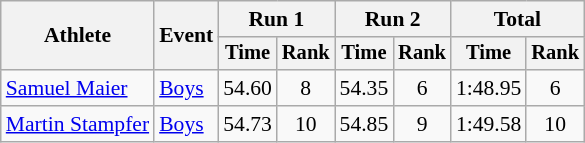<table class="wikitable" style="font-size:90%">
<tr>
<th rowspan="2">Athlete</th>
<th rowspan="2">Event</th>
<th colspan="2">Run 1</th>
<th colspan="2">Run 2</th>
<th colspan="2">Total</th>
</tr>
<tr style="font-size:95%">
<th>Time</th>
<th>Rank</th>
<th>Time</th>
<th>Rank</th>
<th>Time</th>
<th>Rank</th>
</tr>
<tr align=center>
<td align=left><a href='#'>Samuel Maier</a></td>
<td align=left><a href='#'>Boys</a></td>
<td>54.60</td>
<td>8</td>
<td>54.35</td>
<td>6</td>
<td>1:48.95</td>
<td>6</td>
</tr>
<tr align=center>
<td align=left><a href='#'>Martin Stampfer</a></td>
<td align=left><a href='#'>Boys</a></td>
<td>54.73</td>
<td>10</td>
<td>54.85</td>
<td>9</td>
<td>1:49.58</td>
<td>10</td>
</tr>
</table>
